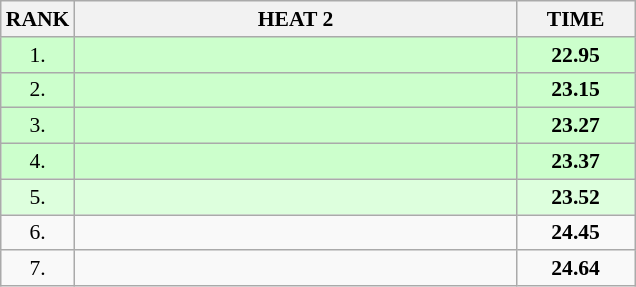<table class="wikitable" style="border-collapse: collapse; font-size: 90%;">
<tr>
<th>RANK</th>
<th style="width: 20em">HEAT 2</th>
<th style="width: 5em">TIME</th>
</tr>
<tr style="background:#ccffcc;">
<td align="center">1.</td>
<td></td>
<td align="center"><strong>22.95</strong></td>
</tr>
<tr style="background:#ccffcc;">
<td align="center">2.</td>
<td></td>
<td align="center"><strong>23.15</strong></td>
</tr>
<tr style="background:#ccffcc;">
<td align="center">3.</td>
<td></td>
<td align="center"><strong>23.27</strong></td>
</tr>
<tr style="background:#ccffcc;">
<td align="center">4.</td>
<td></td>
<td align="center"><strong>23.37</strong></td>
</tr>
<tr style="background:#ddffdd;">
<td align="center">5.</td>
<td></td>
<td align="center"><strong>23.52</strong></td>
</tr>
<tr>
<td align="center">6.</td>
<td></td>
<td align="center"><strong>24.45</strong></td>
</tr>
<tr>
<td align="center">7.</td>
<td></td>
<td align="center"><strong>24.64</strong></td>
</tr>
</table>
